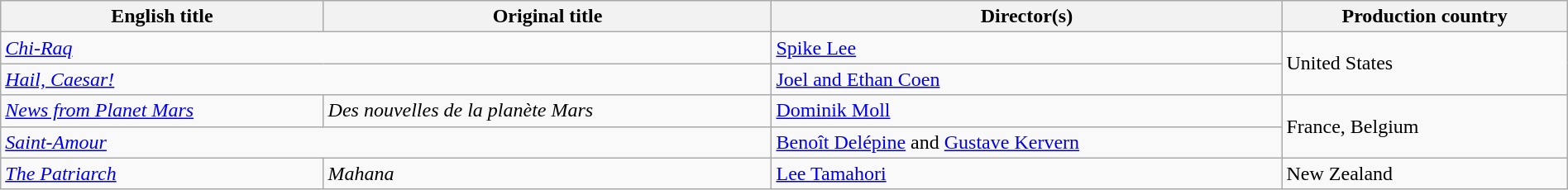<table class="wikitable" width="100%" cellpadding="5">
<tr>
<th scope="col">English title</th>
<th scope="col">Original title</th>
<th scope="col">Director(s)</th>
<th scope="col">Production country</th>
</tr>
<tr>
<td colspan="2"><em><a href='#'>Chi-Raq</a></em></td>
<td><a href='#'>Spike Lee</a></td>
<td rowspan="2">United States</td>
</tr>
<tr>
<td colspan="2"><em><a href='#'>Hail, Caesar!</a></em></td>
<td><a href='#'>Joel and Ethan Coen</a></td>
</tr>
<tr>
<td><em><a href='#'>News from Planet Mars</a></em></td>
<td><em>Des nouvelles de la planète Mars</em></td>
<td><a href='#'>Dominik Moll</a></td>
<td rowspan="2">France, Belgium</td>
</tr>
<tr>
<td colspan="2"><em><a href='#'>Saint-Amour</a></em></td>
<td><a href='#'>Benoît Delépine</a> and <a href='#'>Gustave Kervern</a></td>
</tr>
<tr>
<td><em><a href='#'>The Patriarch</a></em></td>
<td><em>Mahana</em></td>
<td><a href='#'>Lee Tamahori</a></td>
<td>New Zealand</td>
</tr>
</table>
